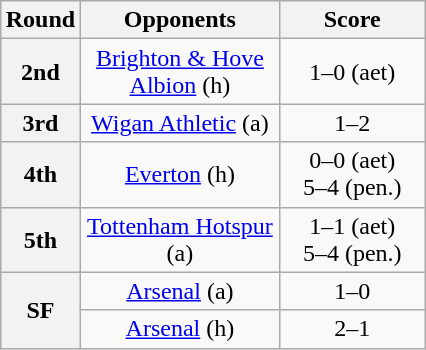<table class="wikitable plainrowheaders" style="text-align:center;margin-left:1em;float:right">
<tr>
<th scope="col" style="width:25px">Round</th>
<th scope="col" style="width:125px">Opponents</th>
<th scope="col" style="width:90px">Score</th>
</tr>
<tr>
<th scope=row style="text-align:center">2nd</th>
<td><a href='#'>Brighton & Hove Albion</a> (h)</td>
<td>1–0 (aet)</td>
</tr>
<tr>
<th scope=row style="text-align:center">3rd</th>
<td><a href='#'>Wigan Athletic</a> (a)</td>
<td>1–2</td>
</tr>
<tr>
<th scope=row style="text-align:center">4th</th>
<td><a href='#'>Everton</a> (h)</td>
<td>0–0 (aet)<br> 5–4 (pen.)</td>
</tr>
<tr>
<th scope=row style="text-align:center">5th</th>
<td><a href='#'>Tottenham Hotspur</a> (a)</td>
<td>1–1 (aet)<br> 5–4 (pen.)</td>
</tr>
<tr>
<th scope=row style="text-align:center" rowspan="2">SF</th>
<td><a href='#'>Arsenal</a> (a)</td>
<td>1–0</td>
</tr>
<tr>
<td><a href='#'>Arsenal</a> (h)</td>
<td>2–1</td>
</tr>
</table>
